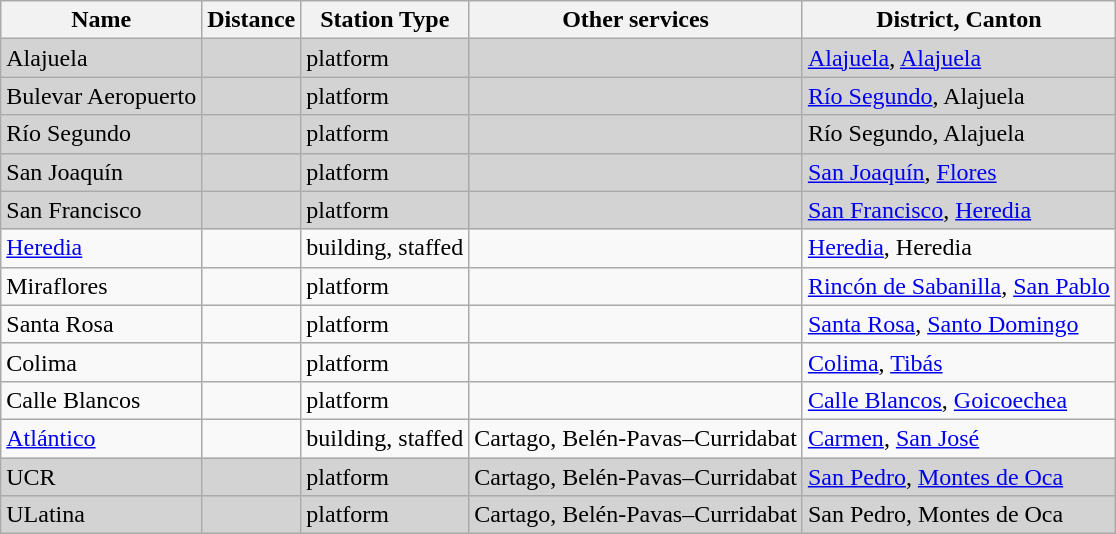<table class="wikitable sortable">
<tr>
<th>Name</th>
<th>Distance</th>
<th>Station Type</th>
<th>Other services</th>
<th>District, Canton</th>
</tr>
<tr style="background: lightgray;">
<td>Alajuela</td>
<td></td>
<td>platform</td>
<td></td>
<td><a href='#'>Alajuela</a>, <a href='#'>Alajuela</a></td>
</tr>
<tr style="background: lightgray;">
<td>Bulevar Aeropuerto</td>
<td></td>
<td>platform</td>
<td></td>
<td><a href='#'>Río Segundo</a>, Alajuela</td>
</tr>
<tr style="background: lightgray;">
<td>Río Segundo</td>
<td></td>
<td>platform</td>
<td></td>
<td>Río Segundo, Alajuela</td>
</tr>
<tr style="background: lightgray;">
<td>San Joaquín</td>
<td></td>
<td>platform</td>
<td></td>
<td><a href='#'>San Joaquín</a>, <a href='#'>Flores</a></td>
</tr>
<tr style="background: lightgray;">
<td>San Francisco</td>
<td></td>
<td>platform</td>
<td></td>
<td><a href='#'>San Francisco</a>, <a href='#'>Heredia</a></td>
</tr>
<tr>
<td><a href='#'>Heredia</a></td>
<td></td>
<td>building, staffed</td>
<td></td>
<td><a href='#'>Heredia</a>, Heredia</td>
</tr>
<tr>
<td>Miraflores</td>
<td></td>
<td>platform</td>
<td></td>
<td><a href='#'>Rincón de Sabanilla</a>, <a href='#'>San Pablo</a></td>
</tr>
<tr>
<td>Santa Rosa</td>
<td></td>
<td>platform</td>
<td></td>
<td><a href='#'>Santa Rosa</a>, <a href='#'>Santo Domingo</a></td>
</tr>
<tr>
<td>Colima</td>
<td></td>
<td>platform</td>
<td></td>
<td><a href='#'>Colima</a>, <a href='#'>Tibás</a></td>
</tr>
<tr>
<td>Calle Blancos</td>
<td></td>
<td>platform</td>
<td></td>
<td><a href='#'>Calle Blancos</a>, <a href='#'>Goicoechea</a></td>
</tr>
<tr>
<td><a href='#'>Atlántico</a></td>
<td></td>
<td>building, staffed</td>
<td>Cartago, Belén-Pavas–Curridabat</td>
<td><a href='#'>Carmen</a>, <a href='#'>San José</a></td>
</tr>
<tr style="background: lightgray;">
<td>UCR</td>
<td></td>
<td>platform</td>
<td>Cartago, Belén-Pavas–Curridabat</td>
<td><a href='#'>San Pedro</a>, <a href='#'>Montes de Oca</a></td>
</tr>
<tr style="background: lightgray;">
<td>ULatina</td>
<td></td>
<td>platform</td>
<td>Cartago, Belén-Pavas–Curridabat</td>
<td>San Pedro, Montes de Oca</td>
</tr>
</table>
